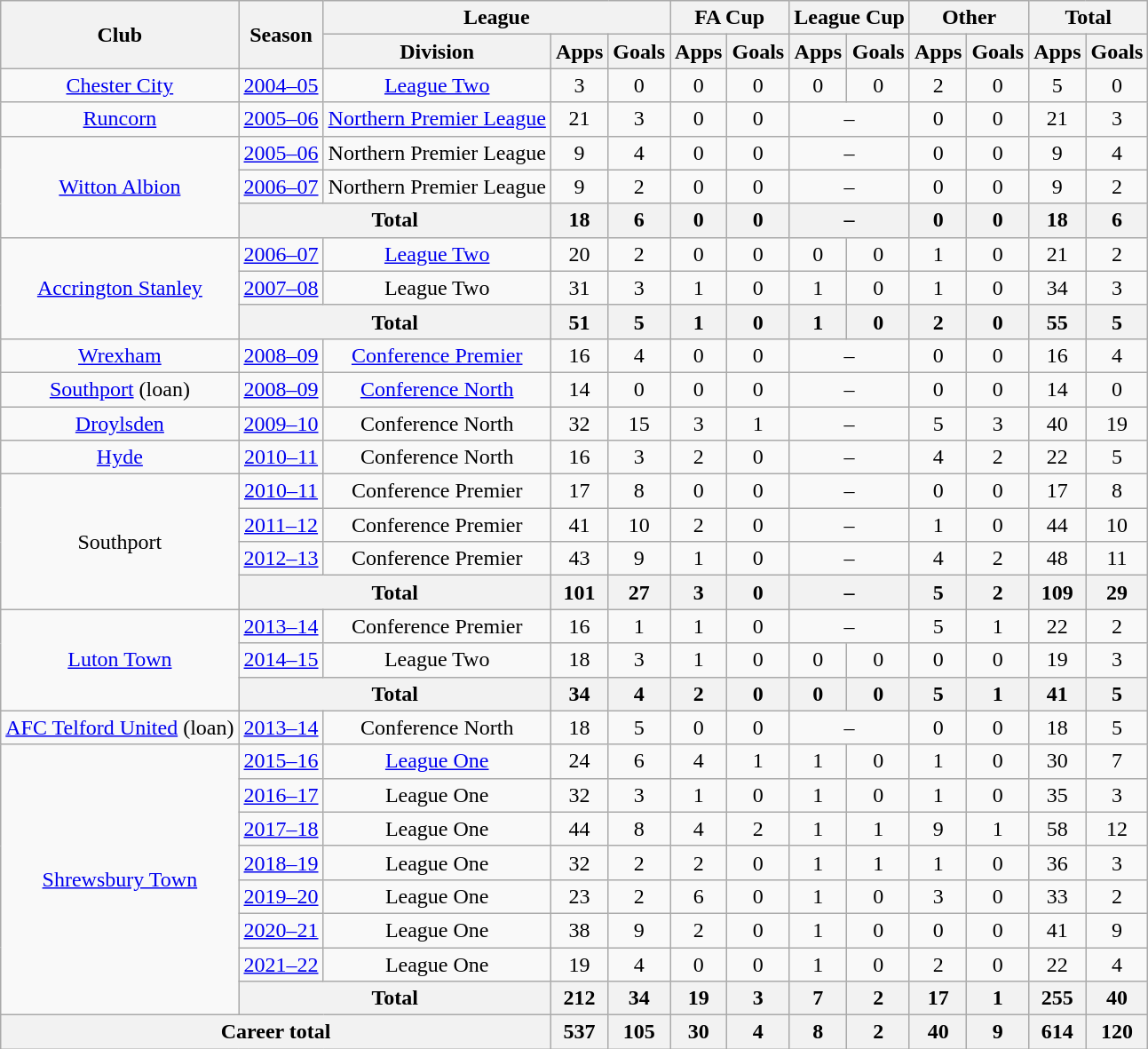<table class="wikitable" style="text-align: center;">
<tr>
<th rowspan="2">Club</th>
<th rowspan="2">Season</th>
<th colspan="3">League</th>
<th colspan="2">FA Cup</th>
<th colspan="2">League Cup</th>
<th colspan="2">Other</th>
<th colspan="2">Total</th>
</tr>
<tr>
<th>Division</th>
<th>Apps</th>
<th>Goals</th>
<th>Apps</th>
<th>Goals</th>
<th>Apps</th>
<th>Goals</th>
<th>Apps</th>
<th>Goals</th>
<th>Apps</th>
<th>Goals</th>
</tr>
<tr>
<td><a href='#'>Chester City</a></td>
<td><a href='#'>2004–05</a></td>
<td><a href='#'>League Two</a></td>
<td>3</td>
<td>0</td>
<td>0</td>
<td>0</td>
<td>0</td>
<td>0</td>
<td>2</td>
<td>0</td>
<td>5</td>
<td>0</td>
</tr>
<tr>
<td><a href='#'>Runcorn</a></td>
<td><a href='#'>2005–06</a></td>
<td><a href='#'>Northern Premier League</a></td>
<td>21</td>
<td>3</td>
<td>0</td>
<td>0</td>
<td colspan="2">–</td>
<td>0</td>
<td>0</td>
<td>21</td>
<td>3</td>
</tr>
<tr>
<td rowspan="3" valign="center"><a href='#'>Witton Albion</a></td>
<td><a href='#'>2005–06</a></td>
<td>Northern Premier League</td>
<td>9</td>
<td>4</td>
<td>0</td>
<td>0</td>
<td colspan="2">–</td>
<td>0</td>
<td>0</td>
<td>9</td>
<td>4</td>
</tr>
<tr>
<td><a href='#'>2006–07</a></td>
<td>Northern Premier League</td>
<td>9</td>
<td>2</td>
<td>0</td>
<td>0</td>
<td colspan="2">–</td>
<td>0</td>
<td>0</td>
<td>9</td>
<td>2</td>
</tr>
<tr>
<th colspan="2">Total</th>
<th>18</th>
<th>6</th>
<th>0</th>
<th>0</th>
<th colspan="2">–</th>
<th>0</th>
<th>0</th>
<th>18</th>
<th>6</th>
</tr>
<tr>
<td rowspan="3" valign="center"><a href='#'>Accrington Stanley</a></td>
<td><a href='#'>2006–07</a></td>
<td><a href='#'>League Two</a></td>
<td>20</td>
<td>2</td>
<td>0</td>
<td>0</td>
<td>0</td>
<td>0</td>
<td>1</td>
<td>0</td>
<td>21</td>
<td>2</td>
</tr>
<tr>
<td><a href='#'>2007–08</a></td>
<td>League Two</td>
<td>31</td>
<td>3</td>
<td>1</td>
<td>0</td>
<td>1</td>
<td>0</td>
<td>1</td>
<td>0</td>
<td>34</td>
<td>3</td>
</tr>
<tr>
<th colspan="2">Total</th>
<th>51</th>
<th>5</th>
<th>1</th>
<th>0</th>
<th>1</th>
<th>0</th>
<th>2</th>
<th>0</th>
<th>55</th>
<th>5</th>
</tr>
<tr>
<td><a href='#'>Wrexham</a></td>
<td><a href='#'>2008–09</a></td>
<td><a href='#'>Conference Premier</a></td>
<td>16</td>
<td>4</td>
<td>0</td>
<td>0</td>
<td colspan="2">–</td>
<td>0</td>
<td>0</td>
<td>16</td>
<td>4</td>
</tr>
<tr>
<td><a href='#'>Southport</a> (loan)</td>
<td><a href='#'>2008–09</a></td>
<td><a href='#'>Conference North</a></td>
<td>14</td>
<td>0</td>
<td>0</td>
<td>0</td>
<td colspan="2">–</td>
<td>0</td>
<td>0</td>
<td>14</td>
<td>0</td>
</tr>
<tr>
<td rowspan="1" valign="center"><a href='#'>Droylsden</a></td>
<td><a href='#'>2009–10</a></td>
<td>Conference North</td>
<td>32</td>
<td>15</td>
<td>3</td>
<td>1</td>
<td colspan="2">–</td>
<td>5</td>
<td>3</td>
<td>40</td>
<td>19</td>
</tr>
<tr>
<td><a href='#'>Hyde</a></td>
<td><a href='#'>2010–11</a></td>
<td>Conference North</td>
<td>16</td>
<td>3</td>
<td>2</td>
<td>0</td>
<td colspan="2">–</td>
<td>4</td>
<td>2</td>
<td>22</td>
<td>5</td>
</tr>
<tr>
<td rowspan="4" valign="center">Southport</td>
<td><a href='#'>2010–11</a></td>
<td>Conference Premier</td>
<td>17</td>
<td>8</td>
<td>0</td>
<td>0</td>
<td colspan="2">–</td>
<td>0</td>
<td>0</td>
<td>17</td>
<td>8</td>
</tr>
<tr>
<td><a href='#'>2011–12</a></td>
<td>Conference Premier</td>
<td>41</td>
<td>10</td>
<td>2</td>
<td>0</td>
<td colspan="2">–</td>
<td>1</td>
<td>0</td>
<td>44</td>
<td>10</td>
</tr>
<tr>
<td><a href='#'>2012–13</a></td>
<td>Conference Premier</td>
<td>43</td>
<td>9</td>
<td>1</td>
<td>0</td>
<td colspan="2">–</td>
<td>4</td>
<td>2</td>
<td>48</td>
<td>11</td>
</tr>
<tr>
<th colspan="2">Total</th>
<th>101</th>
<th>27</th>
<th>3</th>
<th>0</th>
<th colspan="2">–</th>
<th>5</th>
<th>2</th>
<th>109</th>
<th>29</th>
</tr>
<tr>
<td rowspan="3" valign="center"><a href='#'>Luton Town</a></td>
<td><a href='#'>2013–14</a></td>
<td>Conference Premier</td>
<td>16</td>
<td>1</td>
<td>1</td>
<td>0</td>
<td colspan="2">–</td>
<td>5</td>
<td>1</td>
<td>22</td>
<td>2</td>
</tr>
<tr>
<td><a href='#'>2014–15</a></td>
<td>League Two</td>
<td>18</td>
<td>3</td>
<td>1</td>
<td>0</td>
<td>0</td>
<td>0</td>
<td>0</td>
<td>0</td>
<td>19</td>
<td>3</td>
</tr>
<tr>
<th colspan="2">Total</th>
<th>34</th>
<th>4</th>
<th>2</th>
<th>0</th>
<th>0</th>
<th>0</th>
<th>5</th>
<th>1</th>
<th>41</th>
<th>5</th>
</tr>
<tr>
<td><a href='#'>AFC Telford United</a> (loan)</td>
<td><a href='#'>2013–14</a></td>
<td>Conference North</td>
<td>18</td>
<td>5</td>
<td>0</td>
<td>0</td>
<td colspan="2">–</td>
<td>0</td>
<td>0</td>
<td>18</td>
<td>5</td>
</tr>
<tr>
<td rowspan="8" valign="center"><a href='#'>Shrewsbury Town</a></td>
<td><a href='#'>2015–16</a></td>
<td><a href='#'>League One</a></td>
<td>24</td>
<td>6</td>
<td>4</td>
<td>1</td>
<td>1</td>
<td>0</td>
<td>1</td>
<td>0</td>
<td>30</td>
<td>7</td>
</tr>
<tr>
<td><a href='#'>2016–17</a></td>
<td>League One</td>
<td>32</td>
<td>3</td>
<td>1</td>
<td>0</td>
<td>1</td>
<td>0</td>
<td>1</td>
<td>0</td>
<td>35</td>
<td>3</td>
</tr>
<tr>
<td><a href='#'>2017–18</a></td>
<td>League One</td>
<td>44</td>
<td>8</td>
<td>4</td>
<td>2</td>
<td>1</td>
<td>1</td>
<td>9</td>
<td>1</td>
<td>58</td>
<td>12</td>
</tr>
<tr>
<td><a href='#'>2018–19</a></td>
<td>League One</td>
<td>32</td>
<td>2</td>
<td>2</td>
<td>0</td>
<td>1</td>
<td>1</td>
<td>1</td>
<td>0</td>
<td>36</td>
<td>3</td>
</tr>
<tr>
<td><a href='#'>2019–20</a></td>
<td>League One</td>
<td>23</td>
<td>2</td>
<td>6</td>
<td>0</td>
<td>1</td>
<td>0</td>
<td>3</td>
<td>0</td>
<td>33</td>
<td>2</td>
</tr>
<tr>
<td><a href='#'>2020–21</a></td>
<td>League One</td>
<td>38</td>
<td>9</td>
<td>2</td>
<td>0</td>
<td>1</td>
<td>0</td>
<td>0</td>
<td>0</td>
<td>41</td>
<td>9</td>
</tr>
<tr>
<td><a href='#'>2021–22</a></td>
<td>League One</td>
<td>19</td>
<td>4</td>
<td>0</td>
<td>0</td>
<td>1</td>
<td>0</td>
<td>2</td>
<td>0</td>
<td>22</td>
<td>4</td>
</tr>
<tr>
<th colspan="2">Total</th>
<th>212</th>
<th>34</th>
<th>19</th>
<th>3</th>
<th>7</th>
<th>2</th>
<th>17</th>
<th>1</th>
<th>255</th>
<th>40</th>
</tr>
<tr>
<th colspan="3">Career total</th>
<th>537</th>
<th>105</th>
<th>30</th>
<th>4</th>
<th>8</th>
<th>2</th>
<th>40</th>
<th>9</th>
<th>614</th>
<th>120</th>
</tr>
</table>
